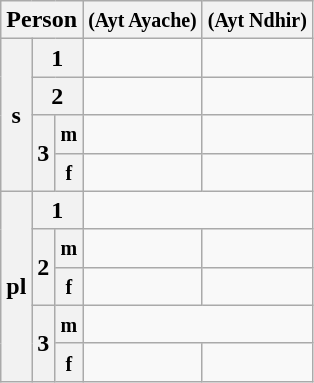<table class="wikitable" style="text-align:center;">
<tr>
<th colspan="3">Person</th>
<th><small>(Ayt Ayache)</small></th>
<th><small>(Ayt Ndhir)</small></th>
</tr>
<tr>
<th rowspan="4">s</th>
<th colspan="2">1</th>
<td></td>
<td></td>
</tr>
<tr>
<th colspan="2">2</th>
<td></td>
<td></td>
</tr>
<tr>
<th rowspan="2">3</th>
<th><small>m</small></th>
<td></td>
<td></td>
</tr>
<tr>
<th><small>f</small></th>
<td></td>
<td></td>
</tr>
<tr>
<th rowspan="5">pl</th>
<th colspan="2">1</th>
<td colspan="2"></td>
</tr>
<tr>
<th rowspan="2">2</th>
<th><small>m</small></th>
<td></td>
<td></td>
</tr>
<tr>
<th><small>f</small></th>
<td></td>
<td></td>
</tr>
<tr>
<th rowspan="2">3</th>
<th><small>m</small></th>
<td colspan="2"></td>
</tr>
<tr>
<th><small>f</small></th>
<td></td>
<td></td>
</tr>
</table>
